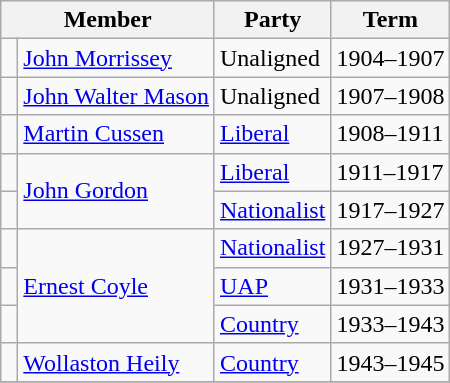<table class="wikitable">
<tr>
<th colspan="2">Member</th>
<th>Party</th>
<th>Term</th>
</tr>
<tr>
<td> </td>
<td><a href='#'>John Morrissey</a></td>
<td>Unaligned</td>
<td>1904–1907</td>
</tr>
<tr>
<td> </td>
<td><a href='#'>John Walter Mason</a></td>
<td>Unaligned</td>
<td>1907–1908</td>
</tr>
<tr>
<td> </td>
<td><a href='#'>Martin Cussen</a></td>
<td><a href='#'>Liberal</a></td>
<td>1908–1911</td>
</tr>
<tr>
<td> </td>
<td rowspan="2"><a href='#'>John Gordon</a></td>
<td><a href='#'>Liberal</a></td>
<td>1911–1917</td>
</tr>
<tr>
<td> </td>
<td><a href='#'>Nationalist</a></td>
<td>1917–1927</td>
</tr>
<tr>
<td> </td>
<td rowspan="3"><a href='#'>Ernest Coyle</a></td>
<td><a href='#'>Nationalist</a></td>
<td>1927–1931</td>
</tr>
<tr>
<td> </td>
<td><a href='#'>UAP</a></td>
<td>1931–1933</td>
</tr>
<tr>
<td> </td>
<td><a href='#'>Country</a></td>
<td>1933–1943</td>
</tr>
<tr>
<td> </td>
<td><a href='#'>Wollaston Heily</a></td>
<td><a href='#'>Country</a></td>
<td>1943–1945</td>
</tr>
<tr>
</tr>
</table>
